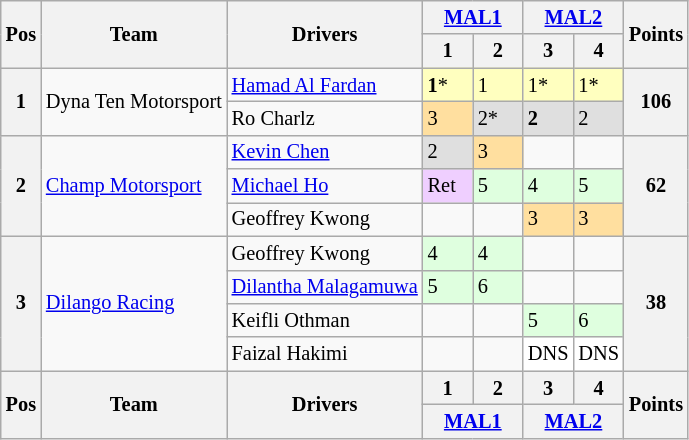<table class="wikitable" style="font-size:85%;">
<tr>
<th rowspan=2>Pos</th>
<th rowspan=2>Team</th>
<th rowspan=2>Drivers</th>
<th colspan=2><a href='#'>MAL1</a><br></th>
<th colspan=2><a href='#'>MAL2</a><br></th>
<th rowspan=2>Points</th>
</tr>
<tr>
<th width="27">1</th>
<th width="27">2</th>
<th width="27">3</th>
<th width="27">4</th>
</tr>
<tr>
<th rowspan=2>1</th>
<td rowspan=2> Dyna Ten Motorsport</td>
<td><a href='#'>Hamad Al Fardan</a></td>
<td style="background:#FFFFBF;"><strong>1</strong>*</td>
<td style="background:#FFFFBF;">1</td>
<td style="background:#FFFFBF;">1*</td>
<td style="background:#FFFFBF;">1*</td>
<th rowspan=2>106</th>
</tr>
<tr>
<td>Ro Charlz</td>
<td style="background:#FFDF9F;">3</td>
<td style="background:#DFDFDF;">2*</td>
<td style="background:#DFDFDF;"><strong>2</strong></td>
<td style="background:#DFDFDF;">2</td>
</tr>
<tr>
<th rowspan=3>2</th>
<td rowspan=3> <a href='#'>Champ Motorsport</a></td>
<td><a href='#'>Kevin Chen</a></td>
<td style="background:#DFDFDF;">2</td>
<td style="background:#FFDF9F;">3</td>
<td></td>
<td></td>
<th rowspan=3>62</th>
</tr>
<tr>
<td><a href='#'>Michael Ho</a></td>
<td style="background:#EFCFFF;">Ret</td>
<td style="background:#DFFFDF;">5</td>
<td style="background:#DFFFDF;">4</td>
<td style="background:#DFFFDF;">5</td>
</tr>
<tr>
<td>Geoffrey Kwong</td>
<td></td>
<td></td>
<td style="background:#FFDF9F;">3</td>
<td style="background:#FFDF9F;">3</td>
</tr>
<tr>
<th rowspan=4>3</th>
<td rowspan=4> <a href='#'>Dilango Racing</a></td>
<td>Geoffrey Kwong</td>
<td style="background:#DFFFDF;">4</td>
<td style="background:#DFFFDF;">4</td>
<td></td>
<td></td>
<th rowspan=4>38</th>
</tr>
<tr>
<td><a href='#'>Dilantha Malagamuwa</a></td>
<td style="background:#DFFFDF;">5</td>
<td style="background:#DFFFDF;">6</td>
<td></td>
<td></td>
</tr>
<tr>
<td>Keifli Othman</td>
<td></td>
<td></td>
<td style="background:#DFFFDF;">5</td>
<td style="background:#DFFFDF;">6</td>
</tr>
<tr>
<td>Faizal Hakimi</td>
<td></td>
<td></td>
<td style="background:#ffffff;">DNS</td>
<td style="background:#ffffff;">DNS</td>
</tr>
<tr>
<th rowspan=2>Pos</th>
<th rowspan=2>Team</th>
<th rowspan=2>Drivers</th>
<th width="27">1</th>
<th width="27">2</th>
<th width="27">3</th>
<th width="27">4</th>
<th rowspan=2>Points</th>
</tr>
<tr>
<th colspan=2><a href='#'>MAL1</a><br></th>
<th colspan=2><a href='#'>MAL2</a><br></th>
</tr>
</table>
